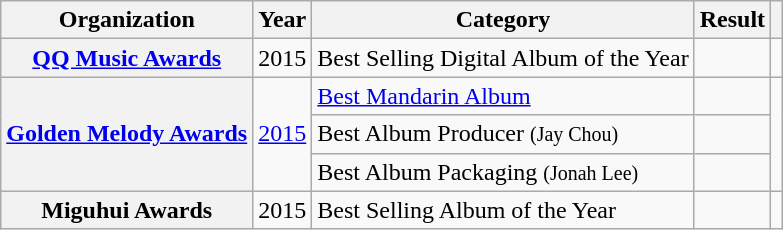<table class="wikitable plainrowheaders">
<tr>
<th>Organization</th>
<th>Year</th>
<th>Category</th>
<th>Result</th>
<th></th>
</tr>
<tr>
<th scope="row"><a href='#'>QQ Music Awards</a></th>
<td>2015</td>
<td>Best Selling Digital Album of the Year</td>
<td></td>
<td align="center"></td>
</tr>
<tr>
<th rowspan="3" scope="row"><a href='#'>Golden Melody Awards</a></th>
<td rowspan="3"><a href='#'>2015</a></td>
<td><a href='#'>Best Mandarin Album</a></td>
<td></td>
<td rowspan="3" align="center"></td>
</tr>
<tr>
<td>Best Album Producer <small>(Jay Chou)</small></td>
<td></td>
</tr>
<tr>
<td>Best Album Packaging <small>(Jonah Lee)</small></td>
<td></td>
</tr>
<tr>
<th scope="row">Miguhui Awards</th>
<td>2015</td>
<td>Best Selling Album of the Year</td>
<td></td>
<td align="center"></td>
</tr>
</table>
